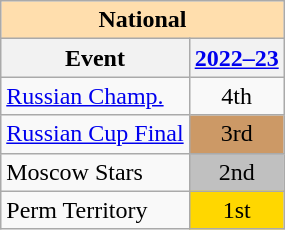<table class="wikitable" style="text-align:center">
<tr>
<th style="background-color: #ffdead; " colspan=2 align=center>National</th>
</tr>
<tr>
<th>Event</th>
<th><a href='#'>2022–23</a></th>
</tr>
<tr>
<td align=left><a href='#'>Russian Champ.</a></td>
<td>4th</td>
</tr>
<tr>
<td align="left"><a href='#'>Russian Cup Final</a></td>
<td bgcolor=cc9966>3rd</td>
</tr>
<tr>
<td align="left"> Moscow Stars</td>
<td bgcolor=silver>2nd</td>
</tr>
<tr>
<td align="left"> Perm Territory</td>
<td bgcolor=gold>1st</td>
</tr>
</table>
